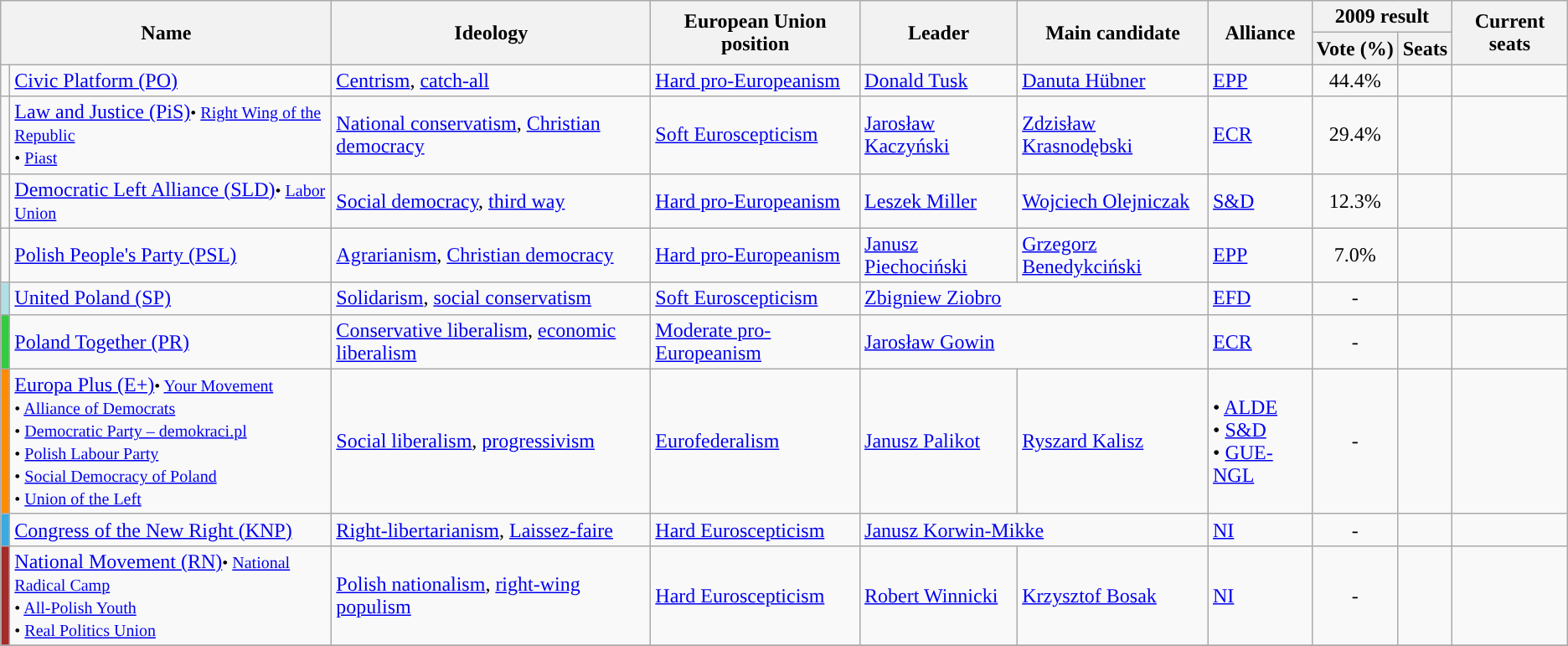<table class="wikitable mw-collapsible">
<tr>
<th rowspan="2" colspan="2">Name</th>
<th rowspan="2">Ideology</th>
<th rowspan="2">European Union position</th>
<th rowspan="2">Leader</th>
<th rowspan="2">Main candidate</th>
<th rowspan="2">Alliance</th>
<th colspan="2">2009 result</th>
<th rowspan="2">Current seats</th>
</tr>
<tr>
<th>Vote (%)</th>
<th>Seats</th>
</tr>
<tr>
<td style="background:"></td>
<td><a href='#'>Civic Platform (PO)</a></td>
<td><a href='#'>Centrism</a>, <a href='#'>catch-all</a></td>
<td><a href='#'>Hard pro-Europeanism</a></td>
<td><a href='#'>Donald Tusk</a></td>
<td><a href='#'>Danuta Hübner</a></td>
<td><a href='#'>EPP</a></td>
<td style="text-align:center;">44.4%</td>
<td></td>
<td></td>
</tr>
<tr>
<td style="background:"></td>
<td><a href='#'>Law and Justice (PiS)</a><small>• <a href='#'>Right Wing of the Republic</a><br>• <a href='#'>Piast</a></small></td>
<td><a href='#'>National conservatism</a>, <a href='#'>Christian democracy</a></td>
<td><a href='#'>Soft Euroscepticism</a></td>
<td><a href='#'>Jarosław Kaczyński</a></td>
<td><a href='#'>Zdzisław Krasnodębski</a></td>
<td><a href='#'>ECR</a></td>
<td style="text-align:center;">29.4%</td>
<td></td>
<td></td>
</tr>
<tr>
<td style="background:"></td>
<td><a href='#'>Democratic Left Alliance (SLD)</a><small>• <a href='#'>Labor Union</a></small></td>
<td><a href='#'>Social democracy</a>, <a href='#'>third way</a></td>
<td><a href='#'>Hard pro-Europeanism</a></td>
<td><a href='#'>Leszek Miller</a></td>
<td><a href='#'>Wojciech Olejniczak</a></td>
<td><a href='#'>S&D</a></td>
<td style="text-align:center;">12.3%</td>
<td></td>
<td></td>
</tr>
<tr>
<td style="background:"></td>
<td><a href='#'>Polish People's Party (PSL)</a></td>
<td><a href='#'>Agrarianism</a>, <a href='#'>Christian democracy</a></td>
<td><a href='#'>Hard pro-Europeanism</a></td>
<td><a href='#'>Janusz Piechociński</a></td>
<td><a href='#'>Grzegorz Benedykciński</a></td>
<td><a href='#'>EPP</a></td>
<td style="text-align:center;">7.0%</td>
<td></td>
<td></td>
</tr>
<tr>
<td style="background:#B0E0E6;"></td>
<td><a href='#'>United Poland (SP)</a></td>
<td><a href='#'>Solidarism</a>, <a href='#'>social conservatism</a></td>
<td><a href='#'>Soft Euroscepticism</a></td>
<td colspan=2><a href='#'>Zbigniew Ziobro</a></td>
<td><a href='#'>EFD</a></td>
<td style="text-align:center;">-</td>
<td></td>
<td></td>
</tr>
<tr>
<td style="background:#33CC40;"></td>
<td><a href='#'>Poland Together (PR)</a></td>
<td><a href='#'>Conservative liberalism</a>, <a href='#'>economic liberalism</a></td>
<td><a href='#'>Moderate pro-Europeanism</a></td>
<td colspan=2><a href='#'>Jarosław Gowin</a></td>
<td><a href='#'>ECR</a></td>
<td style="text-align:center;">-</td>
<td></td>
<td></td>
</tr>
<tr>
<td style="background:#FF8C00;"></td>
<td><a href='#'>Europa Plus (E+)</a><small>• <a href='#'>Your Movement</a><br>• <a href='#'>Alliance of Democrats</a><br>• <a href='#'>Democratic Party – demokraci.pl</a><br>• <a href='#'>Polish Labour Party</a><br>• <a href='#'>Social Democracy of Poland</a><br>• <a href='#'>Union of the Left</a></small></td>
<td><a href='#'>Social liberalism</a>, <a href='#'>progressivism</a></td>
<td><a href='#'>Eurofederalism</a></td>
<td><a href='#'>Janusz Palikot</a></td>
<td><a href='#'>Ryszard Kalisz</a></td>
<td>• <a href='#'>ALDE</a><br>• <a href='#'>S&D</a><br>• <a href='#'>GUE-NGL</a></td>
<td style="text-align:center;">-</td>
<td></td>
<td></td>
</tr>
<tr>
<td style="background:#38ABE2;"></td>
<td><a href='#'>Congress of the New Right (KNP)</a></td>
<td><a href='#'>Right-libertarianism</a>, <a href='#'>Laissez-faire</a></td>
<td><a href='#'>Hard Euroscepticism</a></td>
<td colspan=2><a href='#'>Janusz Korwin-Mikke</a></td>
<td><a href='#'>NI</a></td>
<td style="text-align:center;">-</td>
<td></td>
<td></td>
</tr>
<tr>
<td style="background:#A52A2A;"></td>
<td><a href='#'>National Movement (RN)</a><small>• <a href='#'>National Radical Camp</a><br>• <a href='#'>All-Polish Youth</a><br>• <a href='#'>Real Politics Union</a></small></td>
<td><a href='#'>Polish nationalism</a>, <a href='#'>right-wing populism</a></td>
<td><a href='#'>Hard Euroscepticism</a></td>
<td><a href='#'>Robert Winnicki</a></td>
<td><a href='#'>Krzysztof Bosak</a></td>
<td><a href='#'>NI</a></td>
<td style="text-align:center;">-</td>
<td></td>
<td></td>
</tr>
<tr>
</tr>
</table>
